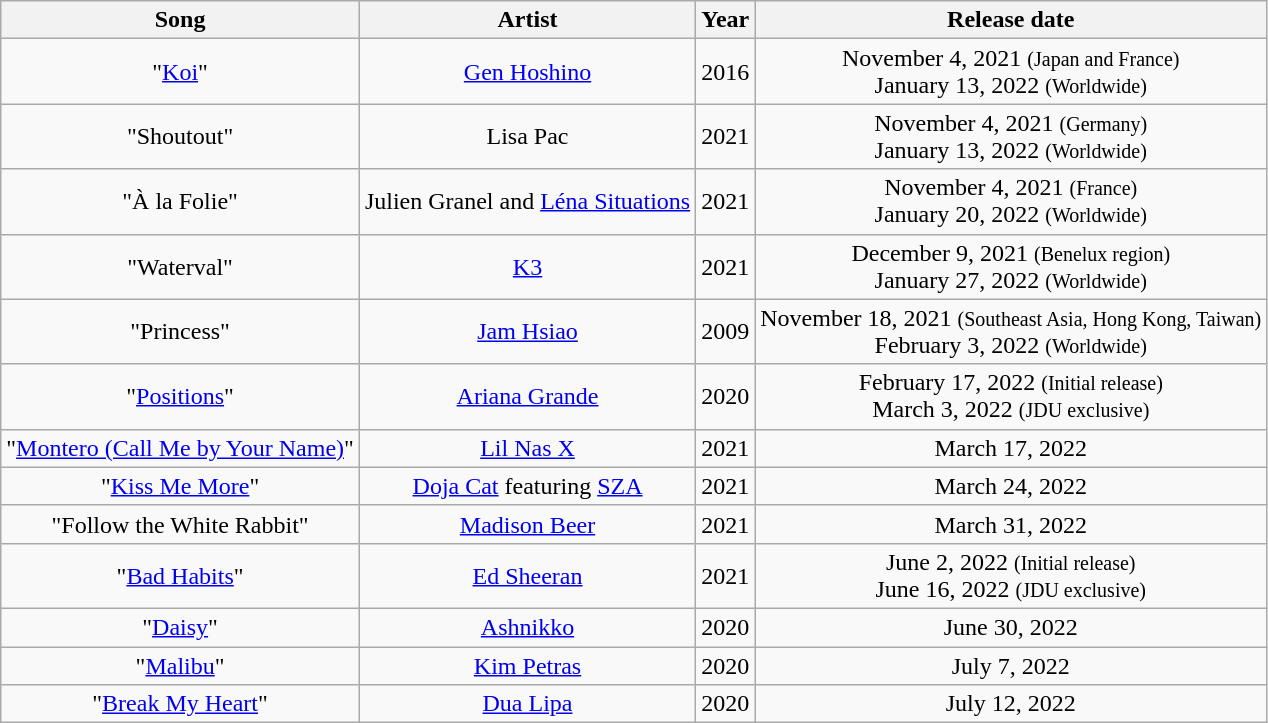<table class="wikitable sortable" style="text-align:center;">
<tr>
<th scope="col">Song</th>
<th scope="col">Artist</th>
<th scope="col">Year</th>
<th scope="col">Release date</th>
</tr>
<tr>
<td>"<a href='#'>Koi</a>"</td>
<td><a href='#'>Gen Hoshino</a></td>
<td>2016</td>
<td>November 4, 2021 <small>(Japan and France)</small><br>January 13, 2022 <small>(Worldwide)</small></td>
</tr>
<tr>
<td>"Shoutout"</td>
<td>Lisa Pac</td>
<td>2021</td>
<td>November 4, 2021 <small>(Germany)</small><br>January 13, 2022 <small>(Worldwide)</small></td>
</tr>
<tr>
<td>"À la Folie"</td>
<td>Julien Granel and <a href='#'>Léna Situations</a></td>
<td>2021</td>
<td>November 4, 2021 <small>(France)</small><br>January 20, 2022 <small>(Worldwide)</small></td>
</tr>
<tr>
<td>"Waterval"</td>
<td><a href='#'>K3</a></td>
<td>2021</td>
<td>December 9, 2021 <small>(Benelux region)</small><br>January 27, 2022 <small>(Worldwide)</small></td>
</tr>
<tr>
<td>"Princess"</td>
<td><a href='#'>Jam Hsiao</a></td>
<td>2009</td>
<td>November 18, 2021 <small>(Southeast Asia, Hong Kong, Taiwan)</small><br>February 3, 2022 <small>(Worldwide)</small></td>
</tr>
<tr>
<td>"<a href='#'>Positions</a>"</td>
<td><a href='#'>Ariana Grande</a></td>
<td>2020</td>
<td>February 17, 2022 <small>(Initial release)</small><br>March 3, 2022 <small>(JDU exclusive)</small></td>
</tr>
<tr>
<td>"<a href='#'>Montero (Call Me by Your Name)</a>"</td>
<td><a href='#'>Lil Nas X</a></td>
<td>2021</td>
<td>March 17, 2022</td>
</tr>
<tr>
<td>"<a href='#'>Kiss Me More</a>"</td>
<td><a href='#'>Doja Cat</a> featuring <a href='#'>SZA</a></td>
<td>2021</td>
<td>March 24, 2022</td>
</tr>
<tr>
<td>"Follow the White Rabbit"</td>
<td><a href='#'>Madison Beer</a></td>
<td>2021</td>
<td>March 31, 2022</td>
</tr>
<tr>
<td>"<a href='#'>Bad Habits</a>"</td>
<td><a href='#'>Ed Sheeran</a></td>
<td>2021</td>
<td>June 2, 2022 <small>(Initial release)</small><br>June 16, 2022 <small>(JDU exclusive)</small></td>
</tr>
<tr>
<td>"<a href='#'>Daisy</a>"</td>
<td><a href='#'>Ashnikko</a></td>
<td>2020</td>
<td>June 30, 2022</td>
</tr>
<tr>
<td>"<a href='#'>Malibu</a>"</td>
<td><a href='#'>Kim Petras</a></td>
<td>2020</td>
<td>July 7, 2022</td>
</tr>
<tr>
<td>"<a href='#'>Break My Heart</a>"</td>
<td><a href='#'>Dua Lipa</a></td>
<td>2020</td>
<td>July 12, 2022</td>
</tr>
</table>
